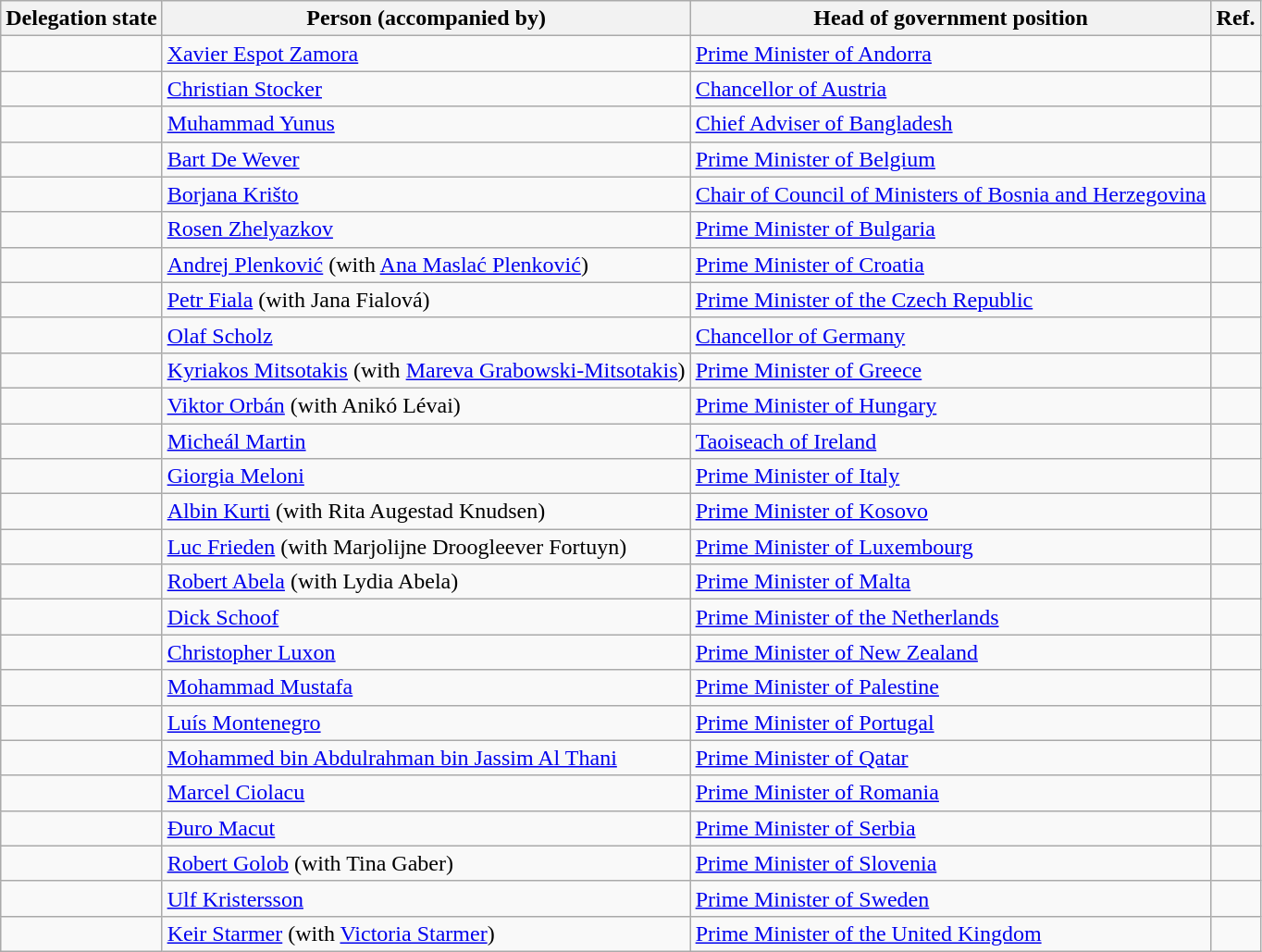<table class="wikitable" valign="top">
<tr>
<th>Delegation state</th>
<th>Person (accompanied by)</th>
<th>Head of government position</th>
<th>Ref.</th>
</tr>
<tr>
<td></td>
<td><a href='#'>Xavier Espot Zamora</a></td>
<td><a href='#'>Prime Minister of Andorra</a></td>
<td></td>
</tr>
<tr>
<td></td>
<td><a href='#'>Christian Stocker</a></td>
<td><a href='#'>Chancellor of Austria</a></td>
<td></td>
</tr>
<tr>
<td></td>
<td><a href='#'>Muhammad Yunus</a></td>
<td><a href='#'>Chief Adviser of Bangladesh</a></td>
<td></td>
</tr>
<tr>
<td></td>
<td><a href='#'>Bart De Wever</a></td>
<td><a href='#'>Prime Minister of Belgium</a></td>
<td></td>
</tr>
<tr>
<td></td>
<td><a href='#'>Borjana Krišto</a></td>
<td><a href='#'>Chair of Council of Ministers of Bosnia and Herzegovina</a></td>
<td></td>
</tr>
<tr>
<td></td>
<td><a href='#'>Rosen Zhelyazkov</a></td>
<td><a href='#'>Prime Minister of Bulgaria</a></td>
<td></td>
</tr>
<tr>
<td></td>
<td><a href='#'>Andrej Plenković</a> (with <a href='#'>Ana Maslać Plenković</a>)</td>
<td><a href='#'>Prime Minister of Croatia</a></td>
<td></td>
</tr>
<tr>
<td></td>
<td><a href='#'>Petr Fiala</a> (with Jana Fialová)</td>
<td><a href='#'>Prime Minister of the Czech Republic</a></td>
<td></td>
</tr>
<tr>
<td></td>
<td><a href='#'>Olaf Scholz</a></td>
<td><a href='#'>Chancellor of Germany</a></td>
<td></td>
</tr>
<tr>
<td></td>
<td><a href='#'>Kyriakos Mitsotakis</a> (with <a href='#'>Mareva Grabowski-Mitsotakis</a>)</td>
<td><a href='#'>Prime Minister of Greece</a></td>
<td></td>
</tr>
<tr>
<td></td>
<td><a href='#'>Viktor Orbán</a> (with Anikó Lévai)</td>
<td><a href='#'>Prime Minister of Hungary</a></td>
<td></td>
</tr>
<tr>
<td></td>
<td><a href='#'>Micheál Martin</a></td>
<td><a href='#'>Taoiseach of Ireland</a></td>
<td></td>
</tr>
<tr>
<td></td>
<td><a href='#'>Giorgia Meloni</a></td>
<td><a href='#'>Prime Minister of Italy</a></td>
<td></td>
</tr>
<tr>
<td></td>
<td><a href='#'>Albin Kurti</a> (with Rita Augestad Knudsen)</td>
<td><a href='#'>Prime Minister of Kosovo</a></td>
<td></td>
</tr>
<tr>
<td></td>
<td><a href='#'>Luc Frieden</a> (with Marjolijne Droogleever Fortuyn)</td>
<td><a href='#'>Prime Minister of Luxembourg</a></td>
<td></td>
</tr>
<tr>
<td></td>
<td><a href='#'>Robert Abela</a> (with Lydia Abela)</td>
<td><a href='#'>Prime Minister of Malta</a></td>
<td><br></td>
</tr>
<tr>
<td></td>
<td><a href='#'>Dick Schoof</a></td>
<td><a href='#'>Prime Minister of the Netherlands</a></td>
<td></td>
</tr>
<tr>
<td></td>
<td><a href='#'>Christopher Luxon</a></td>
<td><a href='#'>Prime Minister of New Zealand</a></td>
<td></td>
</tr>
<tr>
<td></td>
<td><a href='#'>Mohammad Mustafa</a></td>
<td><a href='#'>Prime Minister of Palestine</a></td>
<td></td>
</tr>
<tr>
<td></td>
<td><a href='#'>Luís Montenegro</a></td>
<td><a href='#'>Prime Minister of Portugal</a></td>
<td></td>
</tr>
<tr>
<td></td>
<td><a href='#'>Mohammed bin Abdulrahman bin Jassim Al Thani</a></td>
<td><a href='#'>Prime Minister of Qatar</a></td>
<td></td>
</tr>
<tr>
<td></td>
<td><a href='#'>Marcel Ciolacu</a></td>
<td><a href='#'>Prime Minister of Romania</a></td>
<td></td>
</tr>
<tr>
<td></td>
<td><a href='#'>Đuro Macut</a></td>
<td><a href='#'>Prime Minister of Serbia</a></td>
<td></td>
</tr>
<tr>
<td></td>
<td><a href='#'>Robert Golob</a> (with Tina Gaber)</td>
<td><a href='#'>Prime Minister of Slovenia</a></td>
<td></td>
</tr>
<tr>
<td></td>
<td><a href='#'>Ulf Kristersson</a></td>
<td><a href='#'>Prime Minister of Sweden</a></td>
<td></td>
</tr>
<tr>
<td></td>
<td><a href='#'>Keir Starmer</a> (with <a href='#'>Victoria Starmer</a>)</td>
<td><a href='#'>Prime Minister of the United Kingdom</a></td>
<td></td>
</tr>
</table>
